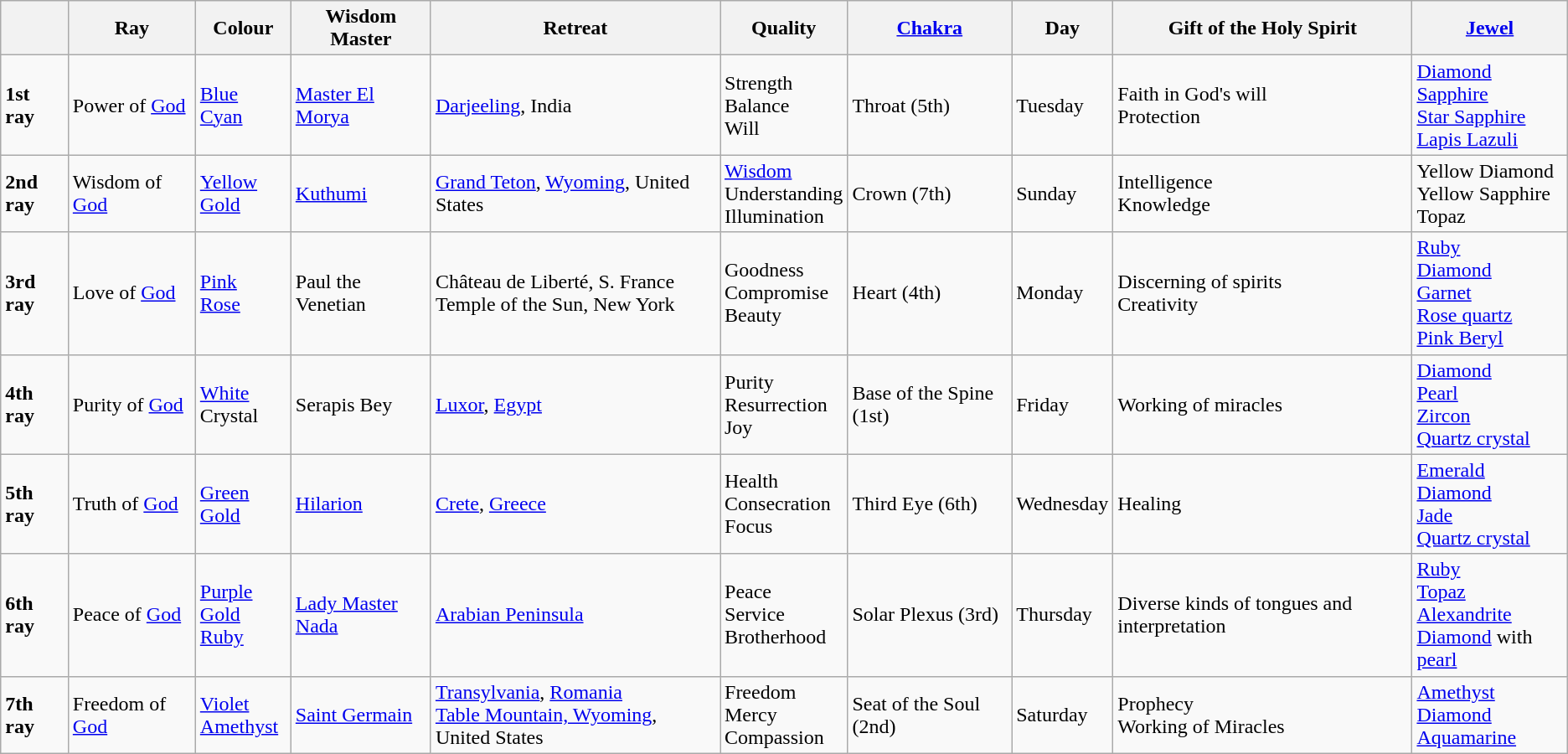<table class="wikitable">
<tr>
<th></th>
<th>Ray</th>
<th>Colour</th>
<th>Wisdom Master</th>
<th>Retreat</th>
<th>Quality</th>
<th><a href='#'>Chakra</a></th>
<th>Day</th>
<th>Gift of the Holy Spirit</th>
<th><a href='#'>Jewel</a></th>
</tr>
<tr>
<td><strong>1st ray</strong></td>
<td>Power of <a href='#'>God</a></td>
<td><a href='#'>Blue</a><br><a href='#'>Cyan</a></td>
<td><a href='#'>Master El Morya</a></td>
<td><a href='#'>Darjeeling</a>, India</td>
<td>Strength<br>Balance<br>Will</td>
<td>Throat (5th)</td>
<td>Tuesday</td>
<td>Faith in God's will<br>Protection</td>
<td><a href='#'>Diamond</a><br><a href='#'>Sapphire</a><br><a href='#'>Star Sapphire</a><br><a href='#'>Lapis Lazuli</a></td>
</tr>
<tr>
<td><strong>2nd ray</strong></td>
<td>Wisdom of <a href='#'>God</a></td>
<td><a href='#'>Yellow</a><br><a href='#'>Gold</a></td>
<td><a href='#'>Kuthumi</a></td>
<td><a href='#'>Grand Teton</a>, <a href='#'>Wyoming</a>, United States</td>
<td><a href='#'>Wisdom</a><br>Understanding<br>Illumination</td>
<td>Crown (7th)</td>
<td>Sunday</td>
<td>Intelligence<br>Knowledge</td>
<td>Yellow Diamond<br>Yellow Sapphire<br>Topaz</td>
</tr>
<tr>
<td><strong>3rd ray</strong></td>
<td>Love of <a href='#'>God</a></td>
<td><a href='#'>Pink</a><br><a href='#'>Rose</a></td>
<td>Paul the Venetian</td>
<td>Château de Liberté, S. France<br>Temple of the Sun, New York</td>
<td>Goodness<br>Compromise<br>Beauty</td>
<td>Heart (4th)</td>
<td>Monday</td>
<td>Discerning of spirits<br>Creativity</td>
<td><a href='#'>Ruby</a><br><a href='#'>Diamond</a><br><a href='#'>Garnet</a><br><a href='#'>Rose quartz</a><br><a href='#'>Pink Beryl</a></td>
</tr>
<tr>
<td><strong>4th ray</strong></td>
<td>Purity of <a href='#'>God</a></td>
<td><a href='#'>White</a><br>Crystal</td>
<td>Serapis Bey</td>
<td><a href='#'>Luxor</a>, <a href='#'>Egypt</a></td>
<td>Purity<br>Resurrection<br>Joy</td>
<td>Base of the Spine (1st)</td>
<td>Friday</td>
<td>Working of miracles</td>
<td><a href='#'>Diamond</a><br><a href='#'>Pearl</a><br><a href='#'>Zircon</a><br><a href='#'>Quartz crystal</a></td>
</tr>
<tr>
<td><strong>5th ray</strong></td>
<td>Truth of <a href='#'>God</a></td>
<td><a href='#'>Green</a><br><a href='#'>Gold</a></td>
<td><a href='#'>Hilarion</a></td>
<td><a href='#'>Crete</a>, <a href='#'>Greece</a></td>
<td>Health<br>Consecration<br>Focus</td>
<td>Third Eye (6th)</td>
<td>Wednesday</td>
<td>Healing</td>
<td><a href='#'>Emerald</a><br><a href='#'>Diamond</a><br><a href='#'>Jade</a><br><a href='#'>Quartz crystal</a></td>
</tr>
<tr>
<td><strong>6th ray</strong></td>
<td>Peace of <a href='#'>God</a></td>
<td><a href='#'>Purple</a><br><a href='#'>Gold</a>
<a href='#'>Ruby</a></td>
<td><a href='#'>Lady Master Nada</a></td>
<td><a href='#'>Arabian Peninsula</a></td>
<td>Peace<br>Service<br>Brotherhood</td>
<td>Solar Plexus (3rd)</td>
<td>Thursday</td>
<td>Diverse kinds of tongues and interpretation</td>
<td><a href='#'>Ruby</a><br><a href='#'>Topaz</a><br><a href='#'>Alexandrite</a><br><a href='#'>Diamond</a> with <a href='#'>pearl</a></td>
</tr>
<tr>
<td><strong>7th ray</strong></td>
<td>Freedom of <a href='#'>God</a></td>
<td><a href='#'>Violet</a><br><a href='#'>Amethyst</a></td>
<td><a href='#'>Saint Germain</a></td>
<td><a href='#'>Transylvania</a>, <a href='#'>Romania</a><br><a href='#'>Table Mountain, Wyoming</a>, United States</td>
<td>Freedom<br>Mercy<br>Compassion</td>
<td>Seat of the Soul (2nd)</td>
<td>Saturday</td>
<td>Prophecy<br>Working of Miracles</td>
<td><a href='#'>Amethyst</a><br><a href='#'>Diamond</a><br><a href='#'>Aquamarine</a></td>
</tr>
</table>
